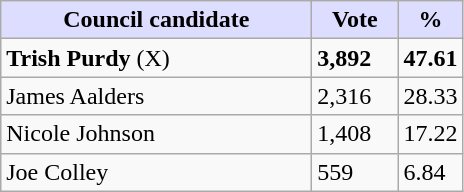<table class="wikitable">
<tr>
<th style="background:#ddf; width:200px;">Council candidate</th>
<th style="background:#ddf; width:50px;">Vote</th>
<th style="background:#ddf; width:30px;">%</th>
</tr>
<tr>
<td><strong>Trish Purdy</strong> (X)</td>
<td><strong>3,892</strong></td>
<td><strong>47.61</strong></td>
</tr>
<tr>
<td>James Aalders</td>
<td>2,316</td>
<td>28.33</td>
</tr>
<tr>
<td>Nicole Johnson</td>
<td>1,408</td>
<td>17.22</td>
</tr>
<tr>
<td>Joe Colley</td>
<td>559</td>
<td>6.84</td>
</tr>
</table>
